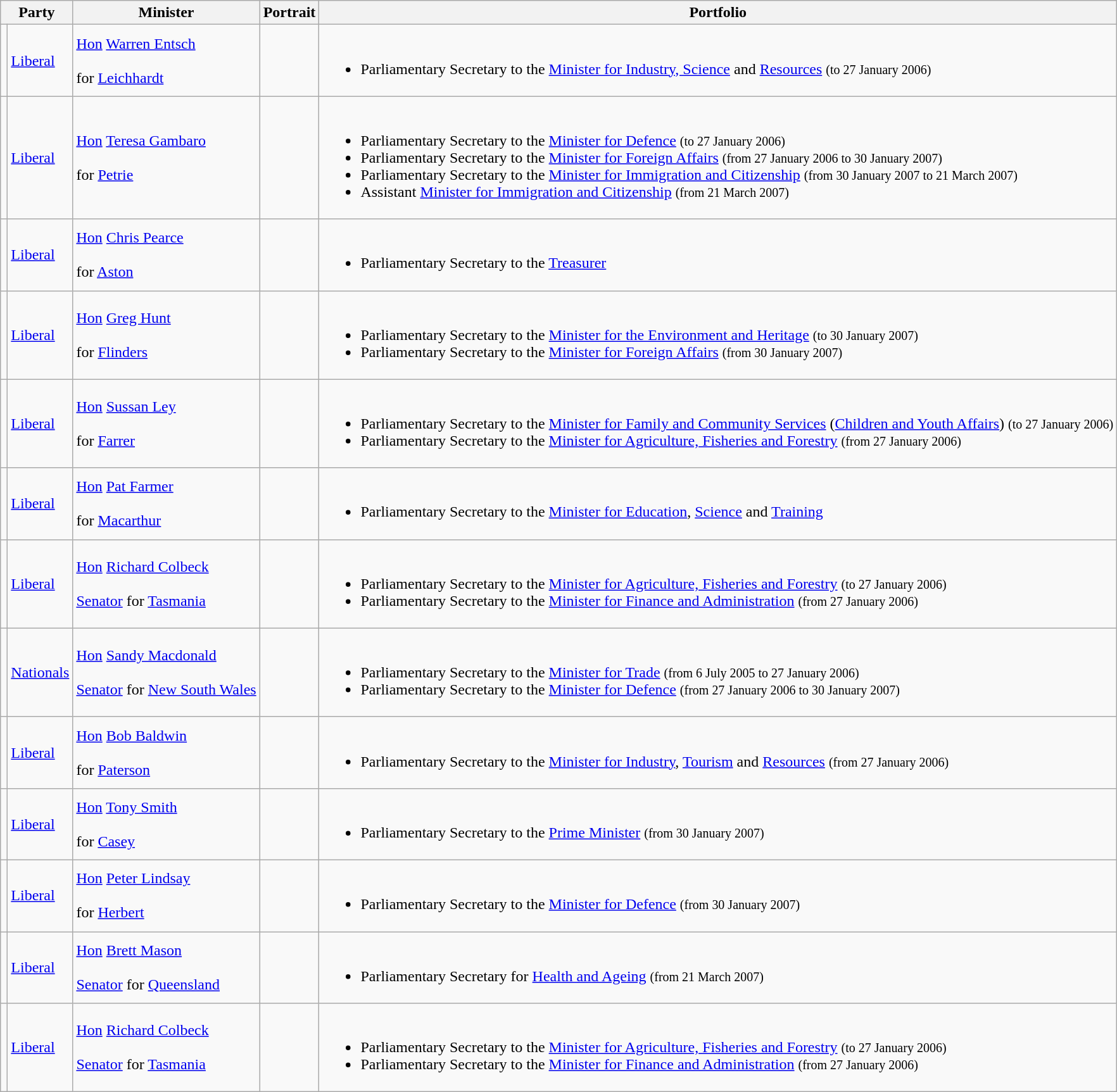<table class="wikitable sortable">
<tr>
<th colspan="2">Party</th>
<th>Minister</th>
<th>Portrait</th>
<th>Portfolio</th>
</tr>
<tr>
<td></td>
<td><a href='#'>Liberal</a></td>
<td><a href='#'>Hon</a> <a href='#'>Warren Entsch</a> <br><br> for <a href='#'>Leichhardt</a> <br></td>
<td></td>
<td><br><ul><li>Parliamentary Secretary to the <a href='#'>Minister for Industry, Science</a> and <a href='#'>Resources</a> <small>(to 27 January 2006)</small></li></ul></td>
</tr>
<tr>
<td></td>
<td><a href='#'>Liberal</a></td>
<td><a href='#'>Hon</a> <a href='#'>Teresa Gambaro</a> <br><br> for <a href='#'>Petrie</a> <br></td>
<td></td>
<td><br><ul><li>Parliamentary Secretary to the <a href='#'>Minister for Defence</a> <small>(to 27 January 2006)</small></li><li>Parliamentary Secretary to the <a href='#'>Minister for Foreign Affairs</a> <small>(from 27 January 2006 to 30 January 2007)</small></li><li>Parliamentary Secretary to the <a href='#'>Minister for Immigration and Citizenship</a> <small>(from 30 January 2007 to 21 March 2007)</small></li><li>Assistant <a href='#'>Minister for Immigration and Citizenship</a> <small>(from 21 March 2007)</small></li></ul></td>
</tr>
<tr>
<td></td>
<td><a href='#'>Liberal</a></td>
<td><a href='#'>Hon</a> <a href='#'>Chris Pearce</a> <br><br> for <a href='#'>Aston</a> <br></td>
<td></td>
<td><br><ul><li>Parliamentary Secretary to the <a href='#'>Treasurer</a></li></ul></td>
</tr>
<tr>
<td></td>
<td><a href='#'>Liberal</a></td>
<td><a href='#'>Hon</a> <a href='#'>Greg Hunt</a> <br><br> for <a href='#'>Flinders</a> <br></td>
<td></td>
<td><br><ul><li>Parliamentary Secretary to the <a href='#'>Minister for the Environment and Heritage</a> <small>(to 30 January 2007)</small></li><li>Parliamentary Secretary to the <a href='#'>Minister for Foreign Affairs</a> <small>(from 30 January 2007)</small></li></ul></td>
</tr>
<tr>
<td></td>
<td><a href='#'>Liberal</a></td>
<td><a href='#'>Hon</a> <a href='#'>Sussan Ley</a> <br><br> for <a href='#'>Farrer</a> <br></td>
<td></td>
<td><br><ul><li>Parliamentary Secretary to the <a href='#'>Minister for Family and Community Services</a> (<a href='#'>Children and Youth Affairs</a>) <small>(to 27 January 2006)</small></li><li>Parliamentary Secretary to the <a href='#'>Minister for Agriculture, Fisheries and Forestry</a> <small>(from 27 January 2006)</small></li></ul></td>
</tr>
<tr>
<td></td>
<td><a href='#'>Liberal</a></td>
<td><a href='#'>Hon</a> <a href='#'>Pat Farmer</a> <br><br> for <a href='#'>Macarthur</a> <br></td>
<td></td>
<td><br><ul><li>Parliamentary Secretary to the <a href='#'>Minister for Education</a>, <a href='#'>Science</a> and <a href='#'>Training</a></li></ul></td>
</tr>
<tr>
<td></td>
<td><a href='#'>Liberal</a></td>
<td><a href='#'>Hon</a> <a href='#'>Richard Colbeck</a> <br><br><a href='#'>Senator</a> for <a href='#'>Tasmania</a> <br></td>
<td></td>
<td><br><ul><li>Parliamentary Secretary to the <a href='#'>Minister for Agriculture, Fisheries and Forestry</a> <small>(to 27 January 2006)</small></li><li>Parliamentary Secretary to the <a href='#'>Minister for Finance and Administration</a> <small>(from 27 January 2006)</small></li></ul></td>
</tr>
<tr>
<td></td>
<td><a href='#'>Nationals</a></td>
<td><a href='#'>Hon</a> <a href='#'>Sandy Macdonald</a> <br><br><a href='#'>Senator</a> for <a href='#'>New South Wales</a> <br></td>
<td></td>
<td><br><ul><li>Parliamentary Secretary to the <a href='#'>Minister for Trade</a> <small>(from 6 July 2005 to 27 January 2006)</small></li><li>Parliamentary Secretary to the <a href='#'>Minister for Defence</a> <small>(from 27 January 2006 to 30 January 2007)</small></li></ul></td>
</tr>
<tr>
<td></td>
<td><a href='#'>Liberal</a></td>
<td><a href='#'>Hon</a> <a href='#'>Bob Baldwin</a> <br><br> for <a href='#'>Paterson</a> <br></td>
<td></td>
<td><br><ul><li>Parliamentary Secretary to the <a href='#'>Minister for Industry</a>, <a href='#'>Tourism</a> and <a href='#'>Resources</a> <small>(from 27 January 2006)</small></li></ul></td>
</tr>
<tr>
<td></td>
<td><a href='#'>Liberal</a></td>
<td><a href='#'>Hon</a> <a href='#'>Tony Smith</a> <br><br> for <a href='#'>Casey</a> <br></td>
<td></td>
<td><br><ul><li>Parliamentary Secretary to the <a href='#'>Prime Minister</a> <small>(from 30 January 2007)</small></li></ul></td>
</tr>
<tr>
<td></td>
<td><a href='#'>Liberal</a></td>
<td><a href='#'>Hon</a> <a href='#'>Peter Lindsay</a> <br><br> for <a href='#'>Herbert</a> <br></td>
<td></td>
<td><br><ul><li>Parliamentary Secretary to the <a href='#'>Minister for Defence</a> <small>(from 30 January 2007)</small></li></ul></td>
</tr>
<tr>
<td></td>
<td><a href='#'>Liberal</a></td>
<td><a href='#'>Hon</a> <a href='#'>Brett Mason</a> <br><br><a href='#'>Senator</a> for <a href='#'>Queensland</a> <br></td>
<td></td>
<td><br><ul><li>Parliamentary Secretary for <a href='#'>Health and Ageing</a> <small>(from 21 March 2007)</small></li></ul></td>
</tr>
<tr>
<td></td>
<td><a href='#'>Liberal</a></td>
<td><a href='#'>Hon</a> <a href='#'>Richard Colbeck</a> <br><br><a href='#'>Senator</a> for <a href='#'>Tasmania</a> <br></td>
<td></td>
<td><br><ul><li>Parliamentary Secretary to the <a href='#'>Minister for Agriculture, Fisheries and Forestry</a> <small>(to 27 January 2006)</small></li><li>Parliamentary Secretary to the <a href='#'>Minister for Finance and Administration</a> <small>(from 27 January 2006)</small></li></ul></td>
</tr>
</table>
